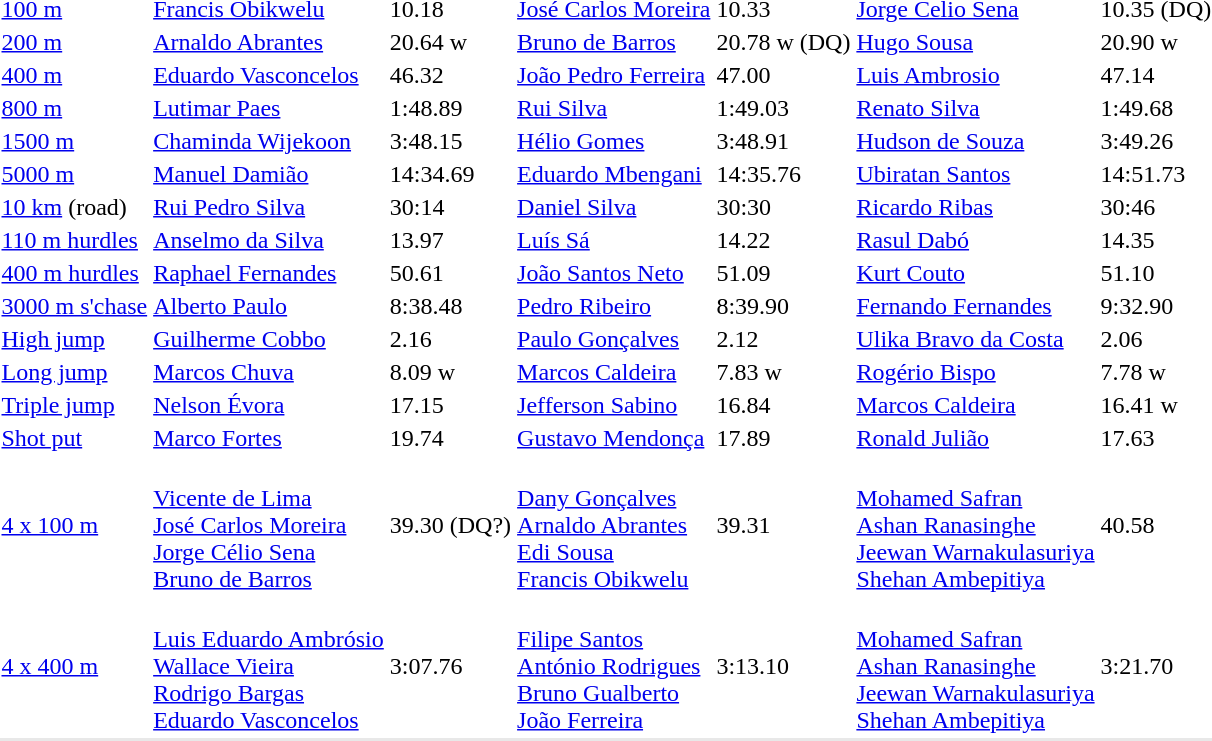<table>
<tr>
<td><a href='#'>100 m</a></td>
<td> <a href='#'>Francis Obikwelu</a></td>
<td>10.18</td>
<td> <a href='#'>José Carlos Moreira</a></td>
<td>10.33</td>
<td> <a href='#'>Jorge Celio Sena</a></td>
<td>10.35 (DQ)</td>
</tr>
<tr>
<td><a href='#'>200 m</a></td>
<td> <a href='#'>Arnaldo Abrantes</a></td>
<td>20.64 w</td>
<td> <a href='#'>Bruno de Barros</a></td>
<td>20.78 w (DQ)</td>
<td> <a href='#'>Hugo Sousa</a></td>
<td>20.90 w</td>
</tr>
<tr>
<td><a href='#'>400 m</a></td>
<td> <a href='#'>Eduardo Vasconcelos</a></td>
<td>46.32</td>
<td> <a href='#'>João Pedro Ferreira</a></td>
<td>47.00</td>
<td> <a href='#'>Luis Ambrosio</a></td>
<td>47.14</td>
</tr>
<tr>
<td><a href='#'>800 m</a></td>
<td> <a href='#'>Lutimar Paes</a></td>
<td>1:48.89</td>
<td> <a href='#'>Rui Silva</a></td>
<td>1:49.03</td>
<td> <a href='#'>Renato Silva</a></td>
<td>1:49.68</td>
</tr>
<tr>
<td><a href='#'>1500 m</a></td>
<td> <a href='#'>Chaminda Wijekoon</a></td>
<td>3:48.15</td>
<td> <a href='#'>Hélio Gomes</a></td>
<td>3:48.91</td>
<td> <a href='#'>Hudson de Souza</a></td>
<td>3:49.26</td>
</tr>
<tr>
<td><a href='#'>5000 m</a></td>
<td> <a href='#'>Manuel Damião</a></td>
<td>14:34.69</td>
<td> <a href='#'>Eduardo Mbengani</a></td>
<td>14:35.76</td>
<td> <a href='#'>Ubiratan Santos</a></td>
<td>14:51.73</td>
</tr>
<tr>
<td><a href='#'>10 km</a> (road)</td>
<td> <a href='#'>Rui Pedro Silva</a></td>
<td>30:14</td>
<td> <a href='#'>Daniel Silva</a></td>
<td>30:30</td>
<td> <a href='#'>Ricardo Ribas</a></td>
<td>30:46</td>
</tr>
<tr>
<td><a href='#'>110 m hurdles</a></td>
<td> <a href='#'>Anselmo da Silva</a></td>
<td>13.97</td>
<td> <a href='#'>Luís Sá</a></td>
<td>14.22</td>
<td> <a href='#'>Rasul Dabó</a></td>
<td>14.35</td>
</tr>
<tr>
<td><a href='#'>400 m hurdles</a></td>
<td> <a href='#'>Raphael Fernandes</a></td>
<td>50.61</td>
<td> <a href='#'>João Santos Neto</a></td>
<td>51.09</td>
<td> <a href='#'>Kurt Couto</a></td>
<td>51.10</td>
</tr>
<tr>
<td><a href='#'>3000 m s'chase</a></td>
<td> <a href='#'>Alberto Paulo</a></td>
<td>8:38.48</td>
<td> <a href='#'>Pedro Ribeiro</a></td>
<td>8:39.90</td>
<td> <a href='#'>Fernando Fernandes</a></td>
<td>9:32.90</td>
</tr>
<tr>
<td><a href='#'>High jump</a></td>
<td> <a href='#'>Guilherme Cobbo</a></td>
<td>2.16</td>
<td> <a href='#'>Paulo Gonçalves</a></td>
<td>2.12</td>
<td> <a href='#'>Ulika Bravo da Costa</a></td>
<td>2.06</td>
</tr>
<tr>
<td><a href='#'>Long jump</a></td>
<td> <a href='#'>Marcos Chuva</a></td>
<td>8.09 w</td>
<td> <a href='#'>Marcos Caldeira</a></td>
<td>7.83 w</td>
<td> <a href='#'>Rogério Bispo</a></td>
<td>7.78 w</td>
</tr>
<tr>
<td><a href='#'>Triple jump</a></td>
<td> <a href='#'>Nelson Évora</a></td>
<td>17.15</td>
<td> <a href='#'>Jefferson Sabino</a></td>
<td>16.84</td>
<td> <a href='#'>Marcos Caldeira</a></td>
<td>16.41 w</td>
</tr>
<tr>
<td><a href='#'>Shot put</a></td>
<td> <a href='#'>Marco Fortes</a></td>
<td>19.74</td>
<td> <a href='#'>Gustavo Mendonça</a></td>
<td>17.89</td>
<td> <a href='#'>Ronald Julião</a></td>
<td>17.63</td>
</tr>
<tr>
<td><a href='#'>4 x 100 m</a></td>
<td><br><a href='#'>Vicente de Lima</a><br><a href='#'>José Carlos Moreira</a><br><a href='#'>Jorge Célio Sena</a><br><a href='#'>Bruno de Barros</a></td>
<td>39.30 (DQ?)</td>
<td><br><a href='#'>Dany Gonçalves</a><br><a href='#'>Arnaldo Abrantes</a><br><a href='#'>Edi Sousa</a><br><a href='#'>Francis Obikwelu</a></td>
<td>39.31</td>
<td><br><a href='#'>Mohamed Safran</a><br><a href='#'>Ashan Ranasinghe</a><br><a href='#'>Jeewan Warnakulasuriya</a><br><a href='#'>Shehan Ambepitiya</a></td>
<td>40.58</td>
</tr>
<tr>
<td><a href='#'>4 x 400 m</a></td>
<td><br><a href='#'>Luis Eduardo Ambrósio</a><br><a href='#'>Wallace Vieira</a><br><a href='#'>Rodrigo Bargas</a><br><a href='#'>Eduardo Vasconcelos</a></td>
<td>3:07.76</td>
<td><br><a href='#'>Filipe Santos</a><br><a href='#'>António Rodrigues</a><br><a href='#'>Bruno Gualberto</a><br><a href='#'>João Ferreira</a></td>
<td>3:13.10</td>
<td><br><a href='#'>Mohamed Safran</a><br><a href='#'>Ashan Ranasinghe</a><br><a href='#'>Jeewan Warnakulasuriya</a><br><a href='#'>Shehan Ambepitiya</a></td>
<td>3:21.70</td>
</tr>
<tr bgcolor= e8e8e8>
<td colspan=7></td>
</tr>
</table>
